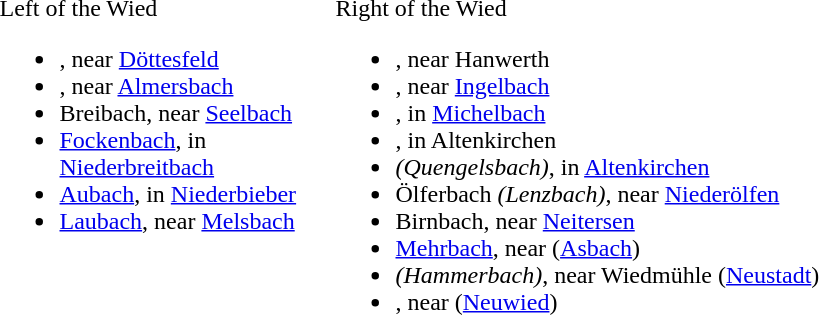<table>
<tr>
<td width="220" valign=top><br>Left of the Wied<ul><li>, near <a href='#'>Döttesfeld</a></li><li>, near <a href='#'>Almersbach</a></li><li>Breibach, near <a href='#'>Seelbach</a></li><li><a href='#'>Fockenbach</a>, in <a href='#'>Niederbreitbach</a></li><li><a href='#'>Aubach</a>, in <a href='#'>Niederbieber</a></li><li><a href='#'>Laubach</a>, near <a href='#'>Melsbach</a></li></ul></td>
<td valign=top><br>Right of the Wied<ul><li>, near Hanwerth</li><li>, near <a href='#'>Ingelbach</a></li><li>, in <a href='#'>Michelbach</a></li><li>, in Altenkirchen</li><li> <em>(Quengelsbach)</em>, in <a href='#'>Altenkirchen</a></li><li>Ölferbach <em>(Lenzbach)</em>, near <a href='#'>Niederölfen</a></li><li>Birnbach, near <a href='#'>Neitersen</a></li><li><a href='#'>Mehrbach</a>, near  (<a href='#'>Asbach</a>)</li><li> <em>(Hammerbach)</em>, near Wiedmühle (<a href='#'>Neustadt</a>)</li><li>, near  (<a href='#'>Neuwied</a>)</li></ul></td>
</tr>
</table>
